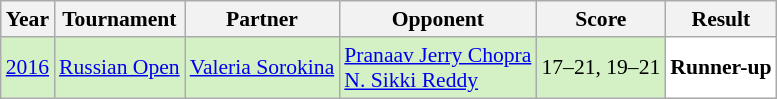<table class="sortable wikitable" style="font-size: 90%;">
<tr>
<th>Year</th>
<th>Tournament</th>
<th>Partner</th>
<th>Opponent</th>
<th>Score</th>
<th>Result</th>
</tr>
<tr style="background:#D4F1C5">
<td align="center"><a href='#'>2016</a></td>
<td align="left"><a href='#'>Russian Open</a></td>
<td align="left"> <a href='#'>Valeria Sorokina</a></td>
<td align="left"> <a href='#'>Pranaav Jerry Chopra</a> <br>  <a href='#'>N. Sikki Reddy</a></td>
<td align="left">17–21, 19–21</td>
<td style="text-align:left; background:white"> <strong>Runner-up</strong></td>
</tr>
</table>
